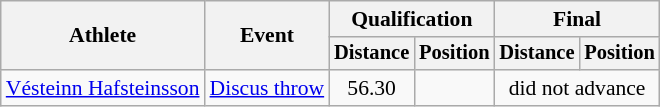<table class="wikitable" style="font-size:90%">
<tr>
<th rowspan="2">Athlete</th>
<th rowspan="2">Event</th>
<th colspan="2">Qualification</th>
<th colspan="2">Final</th>
</tr>
<tr style="font-size:95%">
<th>Distance</th>
<th>Position</th>
<th>Distance</th>
<th>Position</th>
</tr>
<tr align=center>
<td align=left><a href='#'>Vésteinn Hafsteinsson</a></td>
<td align=left><a href='#'>Discus throw</a></td>
<td>56.30</td>
<td></td>
<td colspan=2>did not advance</td>
</tr>
</table>
